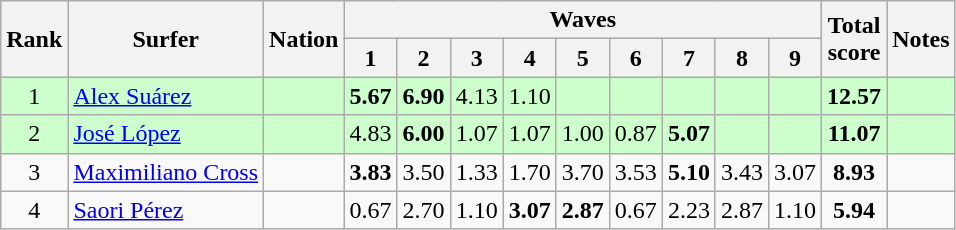<table class="wikitable sortable" style="text-align:center">
<tr>
<th rowspan=2>Rank</th>
<th rowspan=2>Surfer</th>
<th rowspan=2>Nation</th>
<th colspan=9>Waves</th>
<th rowspan=2>Total<br>score</th>
<th rowspan=2>Notes</th>
</tr>
<tr>
<th>1</th>
<th>2</th>
<th>3</th>
<th>4</th>
<th>5</th>
<th>6</th>
<th>7</th>
<th>8</th>
<th>9</th>
</tr>
<tr bgcolor=ccffcc>
<td>1</td>
<td align=left><a href='#'>Alex Suárez</a></td>
<td align=left></td>
<td><strong>5.67</strong></td>
<td><strong>6.90</strong></td>
<td>4.13</td>
<td>1.10</td>
<td></td>
<td></td>
<td></td>
<td></td>
<td></td>
<td><strong>12.57</strong></td>
<td></td>
</tr>
<tr bgcolor=ccffcc>
<td>2</td>
<td align=left><a href='#'>José López</a></td>
<td align=left></td>
<td>4.83</td>
<td><strong>6.00</strong></td>
<td>1.07</td>
<td>1.07</td>
<td>1.00</td>
<td>0.87</td>
<td><strong>5.07</strong></td>
<td></td>
<td></td>
<td><strong>11.07</strong></td>
<td></td>
</tr>
<tr>
<td>3</td>
<td align=left><a href='#'>Maximiliano Cross</a></td>
<td align=left></td>
<td><strong>3.83</strong></td>
<td>3.50</td>
<td>1.33</td>
<td>1.70</td>
<td>3.70</td>
<td>3.53</td>
<td><strong>5.10</strong></td>
<td>3.43</td>
<td>3.07</td>
<td><strong>8.93</strong></td>
<td></td>
</tr>
<tr>
<td>4</td>
<td align=left><a href='#'>Saori Pérez</a></td>
<td align=left></td>
<td>0.67</td>
<td>2.70</td>
<td>1.10</td>
<td><strong>3.07</strong></td>
<td><strong>2.87</strong></td>
<td>0.67</td>
<td>2.23</td>
<td>2.87</td>
<td>1.10</td>
<td><strong>5.94</strong></td>
<td></td>
</tr>
</table>
